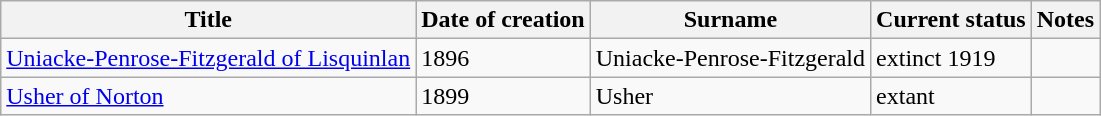<table class="wikitable">
<tr>
<th>Title</th>
<th>Date of creation</th>
<th>Surname</th>
<th>Current status</th>
<th>Notes</th>
</tr>
<tr>
<td><a href='#'>Uniacke-Penrose-Fitzgerald of Lisquinlan</a></td>
<td>1896</td>
<td>Uniacke-Penrose-Fitzgerald</td>
<td>extinct 1919</td>
<td></td>
</tr>
<tr>
<td><a href='#'>Usher of Norton</a></td>
<td>1899</td>
<td>Usher</td>
<td>extant</td>
<td></td>
</tr>
</table>
